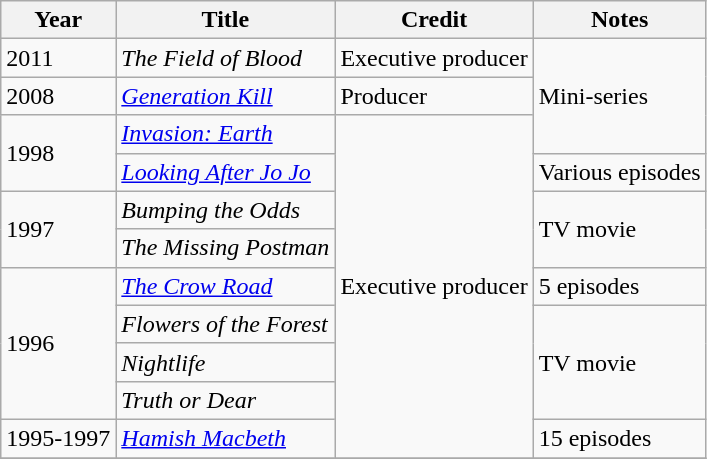<table class="wikitable sortable">
<tr>
<th>Year</th>
<th>Title</th>
<th>Credit</th>
<th>Notes</th>
</tr>
<tr>
<td>2011</td>
<td><em>The Field of Blood</em></td>
<td>Executive producer</td>
<td rowspan="3">Mini-series</td>
</tr>
<tr>
<td>2008</td>
<td><em><a href='#'>Generation Kill</a></em></td>
<td>Producer</td>
</tr>
<tr>
<td rowspan="2">1998</td>
<td><em><a href='#'>Invasion: Earth</a></em></td>
<td rowspan="9">Executive producer</td>
</tr>
<tr>
<td><em><a href='#'>Looking After Jo Jo</a></em></td>
<td>Various episodes</td>
</tr>
<tr>
<td rowspan="2">1997</td>
<td><em>Bumping the Odds</em></td>
<td rowspan="2">TV movie</td>
</tr>
<tr>
<td><em>The Missing Postman</em></td>
</tr>
<tr>
<td rowspan="4">1996</td>
<td><em><a href='#'>The Crow Road</a></em></td>
<td>5 episodes</td>
</tr>
<tr>
<td><em>Flowers of the Forest</em></td>
<td rowspan="3">TV movie</td>
</tr>
<tr>
<td><em>Nightlife</em></td>
</tr>
<tr>
<td><em>Truth or Dear</em></td>
</tr>
<tr>
<td>1995-1997</td>
<td><em><a href='#'>Hamish Macbeth</a></em></td>
<td>15 episodes</td>
</tr>
<tr>
</tr>
</table>
